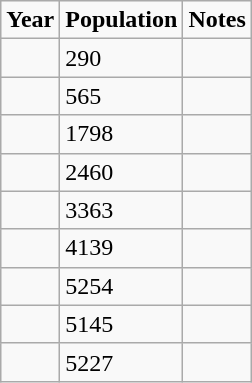<table class="wikitable">
<tr>
<td><strong>Year</strong></td>
<td><strong>Population</strong></td>
<td><strong>Notes</strong></td>
</tr>
<tr>
<td></td>
<td>290</td>
<td></td>
</tr>
<tr>
<td></td>
<td>565</td>
<td></td>
</tr>
<tr>
<td></td>
<td>1798</td>
<td></td>
</tr>
<tr>
<td></td>
<td>2460</td>
<td></td>
</tr>
<tr>
<td></td>
<td>3363</td>
<td></td>
</tr>
<tr>
<td></td>
<td>4139</td>
<td></td>
</tr>
<tr>
<td></td>
<td>5254</td>
<td></td>
</tr>
<tr>
<td></td>
<td>5145</td>
<td></td>
</tr>
<tr>
<td></td>
<td>5227</td>
<td></td>
</tr>
</table>
